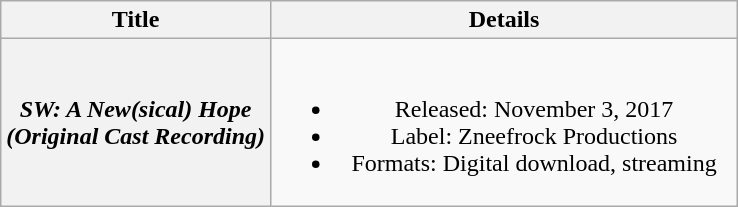<table class="wikitable plainrowheaders" style="text-align:center">
<tr>
<th scope="col" tyle="width:6em;">Title</th>
<th scope="col" style="width:19em;">Details</th>
</tr>
<tr>
<th scope="row"><em>SW: A New(sical) Hope<br>(Original Cast Recording)</em><br></th>
<td><br><ul><li>Released: November 3, 2017</li><li>Label: Zneefrock Productions</li><li>Formats: Digital download, streaming</li></ul></td>
</tr>
</table>
